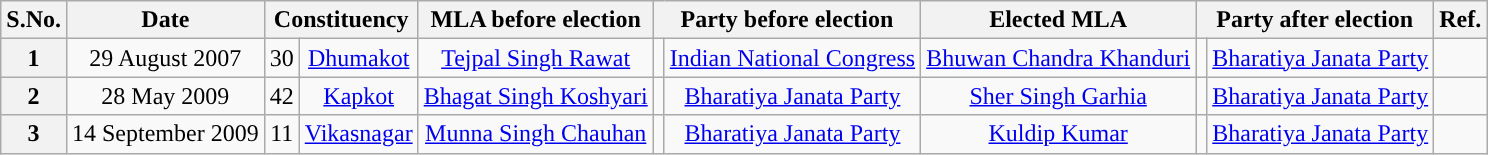<table class="wikitable sortable" style="text-align:center;">
<tr>
<th>S.No.</th>
<th>Date</th>
<th colspan="2">Constituency</th>
<th>MLA before election</th>
<th colspan="2">Party before election</th>
<th>Elected MLA</th>
<th colspan="2">Party after election</th>
<th>Ref.</th>
</tr>
<tr>
<th>1</th>
<td>29 August 2007</td>
<td>30</td>
<td><a href='#'>Dhumakot</a></td>
<td><a href='#'>Tejpal Singh Rawat</a></td>
<td></td>
<td><a href='#'>Indian National Congress</a></td>
<td><a href='#'>Bhuwan Chandra Khanduri</a></td>
<td></td>
<td><a href='#'>Bharatiya Janata Party</a></td>
<td></td>
</tr>
<tr>
<th>2</th>
<td>28 May 2009</td>
<td>42</td>
<td><a href='#'>Kapkot</a></td>
<td><a href='#'>Bhagat Singh Koshyari</a></td>
<td></td>
<td><a href='#'>Bharatiya Janata Party</a></td>
<td><a href='#'>Sher Singh Garhia</a></td>
<td></td>
<td><a href='#'>Bharatiya Janata Party</a></td>
<td></td>
</tr>
<tr>
<th>3</th>
<td>14 September 2009</td>
<td>11</td>
<td><a href='#'>Vikasnagar</a></td>
<td><a href='#'>Munna Singh Chauhan</a></td>
<td></td>
<td><a href='#'>Bharatiya Janata Party</a></td>
<td><a href='#'>Kuldip Kumar</a></td>
<td></td>
<td><a href='#'>Bharatiya Janata Party</a></td>
<td></td>
</tr>
</table>
